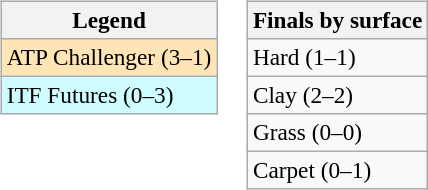<table>
<tr valign=top>
<td><br><table class=wikitable style=font-size:97%>
<tr>
<th>Legend</th>
</tr>
<tr bgcolor=moccasin>
<td>ATP Challenger (3–1)</td>
</tr>
<tr bgcolor=cffcff>
<td>ITF Futures (0–3)</td>
</tr>
</table>
</td>
<td><br><table class=wikitable style=font-size:97%>
<tr>
<th>Finals by surface</th>
</tr>
<tr>
<td>Hard (1–1)</td>
</tr>
<tr>
<td>Clay (2–2)</td>
</tr>
<tr>
<td>Grass (0–0)</td>
</tr>
<tr>
<td>Carpet (0–1)</td>
</tr>
</table>
</td>
</tr>
</table>
